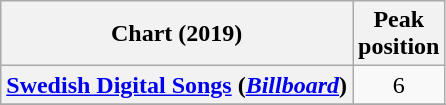<table class="wikitable sortable plainrowheaders" style="text-align:center">
<tr>
<th scope="col">Chart (2019)</th>
<th scope="col">Peak<br>position</th>
</tr>
<tr>
<th scope="row"><a href='#'>Swedish Digital Songs</a> (<a href='#'><em>Billboard</em></a>)</th>
<td>6</td>
</tr>
<tr>
</tr>
<tr>
</tr>
</table>
